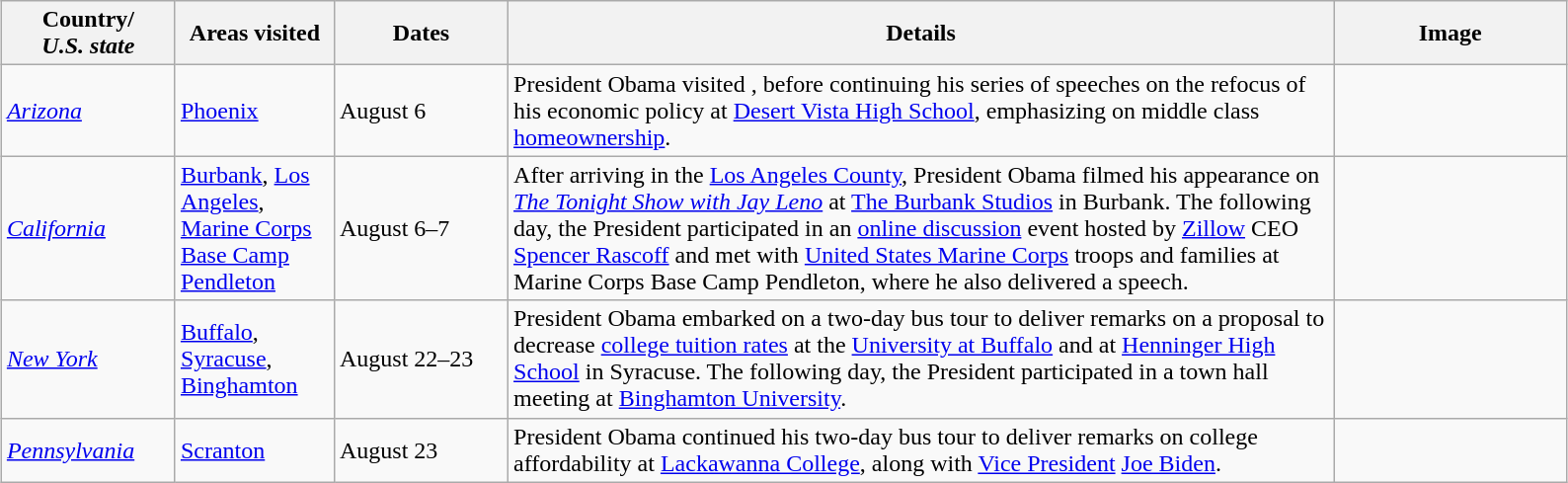<table class="wikitable" style="margin: 1em auto 1em auto">
<tr>
<th width=110>Country/<br><em>U.S. state</em></th>
<th width=100>Areas visited</th>
<th width=110>Dates</th>
<th width=550>Details</th>
<th width=150>Image</th>
</tr>
<tr>
<td> <em><a href='#'>Arizona</a></em></td>
<td><a href='#'>Phoenix</a></td>
<td>August 6</td>
<td>President Obama visited , before continuing his series of speeches on the refocus of his economic policy at <a href='#'>Desert Vista High School</a>, emphasizing on middle class <a href='#'>homeownership</a>.</td>
<td></td>
</tr>
<tr>
<td> <em><a href='#'>California</a></em></td>
<td><a href='#'>Burbank</a>, <a href='#'>Los Angeles</a>, <a href='#'>Marine Corps Base Camp Pendleton</a></td>
<td>August 6–7</td>
<td>After arriving in the <a href='#'>Los Angeles County</a>, President Obama filmed his appearance on <em><a href='#'>The Tonight Show with Jay Leno</a></em> at <a href='#'>The Burbank Studios</a> in Burbank. The following day, the President participated in an <a href='#'>online discussion</a> event hosted by <a href='#'>Zillow</a> CEO <a href='#'>Spencer Rascoff</a> and met with <a href='#'>United States Marine Corps</a> troops and families at Marine Corps Base Camp Pendleton, where he also delivered a speech.</td>
<td></td>
</tr>
<tr>
<td> <em><a href='#'>New York</a></em></td>
<td><a href='#'>Buffalo</a>, <a href='#'>Syracuse</a>, <a href='#'>Binghamton</a></td>
<td>August 22–23</td>
<td>President Obama embarked on a two-day bus tour to deliver remarks on a proposal to decrease <a href='#'>college tuition rates</a> at the <a href='#'>University at Buffalo</a> and at <a href='#'>Henninger High School</a> in Syracuse. The following day, the President participated in a town hall meeting at <a href='#'>Binghamton University</a>.</td>
<td></td>
</tr>
<tr>
<td> <em><a href='#'>Pennsylvania</a></em></td>
<td><a href='#'>Scranton</a></td>
<td>August 23</td>
<td>President Obama continued his two-day bus tour to deliver remarks on college affordability at <a href='#'>Lackawanna College</a>, along with <a href='#'>Vice President</a> <a href='#'>Joe Biden</a>.</td>
<td></td>
</tr>
</table>
